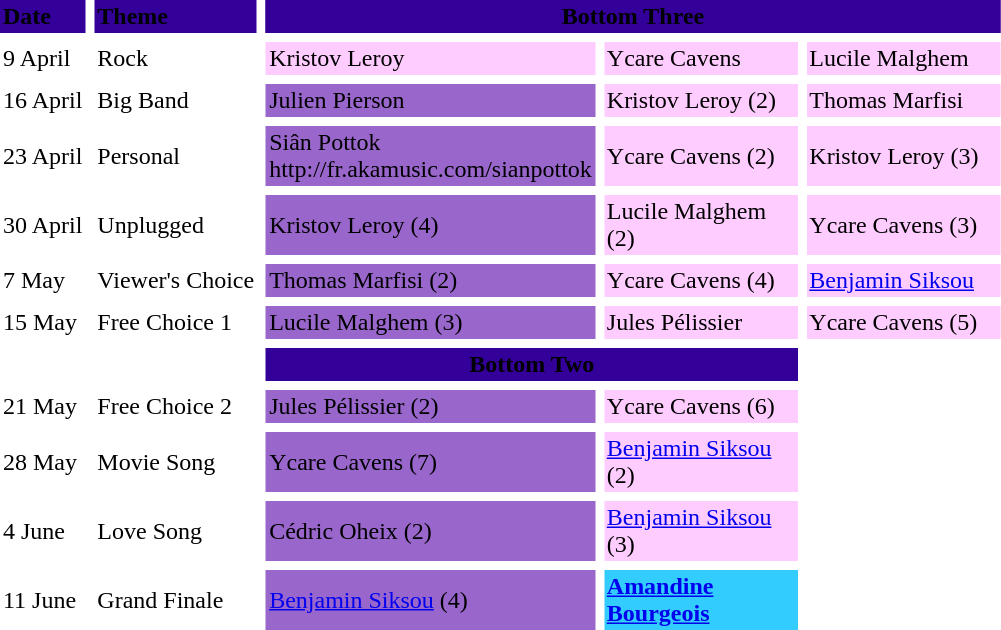<table cellpadding=2 cellspacing=6>
<tr bgcolor=#330099>
<td><span><strong>Date</strong></span></td>
<td><span><strong>Theme</strong></span></td>
<td bgcolor=#330099 colspan="3" align="center"><span><strong>Bottom Three</strong></span></td>
</tr>
<tr>
<td>9 April</td>
<td>Rock</td>
<td bgcolor="#FFCCFF" width="125">Kristov Leroy</td>
<td bgcolor="#FFCCFF" width="125">Ycare Cavens</td>
<td bgcolor="#FFCCFF" width="125">Lucile Malghem</td>
</tr>
<tr>
<td>16 April</td>
<td>Big Band</td>
<td bgcolor="#9966CC">Julien Pierson</td>
<td bgcolor="#FFCCFF">Kristov Leroy (2)</td>
<td bgcolor="#FFCCFF">Thomas Marfisi</td>
</tr>
<tr>
<td>23 April</td>
<td>Personal</td>
<td bgcolor="#9966CC">Siân Pottok http://fr.akamusic.com/sianpottok</td>
<td bgcolor="#FFCCFF">Ycare Cavens (2)</td>
<td bgcolor="#FFCCFF">Kristov Leroy (3)</td>
</tr>
<tr>
<td>30 April</td>
<td>Unplugged</td>
<td bgcolor="#9966CC">Kristov Leroy (4)</td>
<td bgcolor="#FFCCFF">Lucile Malghem (2)</td>
<td bgcolor="#FFCCFF">Ycare Cavens (3)</td>
</tr>
<tr>
<td>7 May</td>
<td>Viewer's Choice</td>
<td bgcolor="#9966CC">Thomas Marfisi (2)</td>
<td bgcolor="#FFCCFF">Ycare Cavens (4)</td>
<td bgcolor="#FFCCFF"><a href='#'>Benjamin Siksou</a></td>
</tr>
<tr>
<td>15 May</td>
<td>Free Choice 1</td>
<td bgcolor="#9966CC">Lucile Malghem (3)</td>
<td bgcolor="#FFCCFF">Jules Pélissier</td>
<td bgcolor="#FFCCFF">Ycare Cavens (5)</td>
</tr>
<tr>
<td></td>
<td></td>
<td bgcolor=#330099 colspan="2" align="center"><span><strong>Bottom Two</strong></span></td>
</tr>
<tr>
<td>21 May</td>
<td>Free Choice 2</td>
<td bgcolor="#9966CC">Jules Pélissier (2)</td>
<td bgcolor="#FFCCFF">Ycare Cavens (6)</td>
</tr>
<tr>
<td>28 May</td>
<td>Movie Song</td>
<td bgcolor="#9966CC">Ycare Cavens (7)</td>
<td bgcolor="#FFCCFF"><a href='#'>Benjamin Siksou</a> (2)</td>
</tr>
<tr>
<td>4 June</td>
<td>Love Song</td>
<td bgcolor="#9966CC">Cédric Oheix (2)</td>
<td bgcolor="#FFCCFF"><a href='#'>Benjamin Siksou</a> (3)</td>
</tr>
<tr>
<td>11 June</td>
<td>Grand Finale</td>
<td bgcolor="#9966CC"><a href='#'>Benjamin Siksou</a> (4)</td>
<td bgcolor="#33CCFF"><strong><a href='#'>Amandine Bourgeois</a></strong></td>
</tr>
</table>
